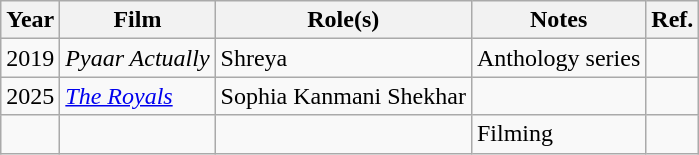<table class="wikitable sortable plainrowheaders">
<tr style="text-align:center;">
<th scope="col">Year</th>
<th scope="col">Film</th>
<th scope="col">Role(s)</th>
<th scope="col" class="unsortable">Notes</th>
<th scope="col" class="unsortable">Ref.</th>
</tr>
<tr>
<td roshan="1">2019</td>
<td><em>Pyaar Actually</em></td>
<td>Shreya</td>
<td>Anthology series</td>
<td></td>
</tr>
<tr>
<td>2025</td>
<td><em><a href='#'>The Royals</a></em></td>
<td>Sophia Kanmani Shekhar</td>
<td></td>
<td></td>
</tr>
<tr>
<td></td>
<td></td>
<td></td>
<td>Filming</td>
<td></td>
</tr>
</table>
